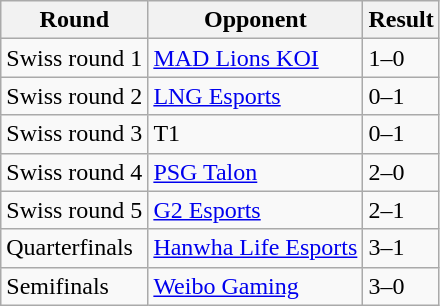<table class="wikitable">
<tr>
<th>Round</th>
<th>Opponent</th>
<th>Result</th>
</tr>
<tr>
<td>Swiss round 1</td>
<td><a href='#'>MAD Lions KOI</a></td>
<td>1–0</td>
</tr>
<tr>
<td>Swiss round 2</td>
<td><a href='#'>LNG Esports</a></td>
<td>0–1</td>
</tr>
<tr>
<td>Swiss round 3</td>
<td>T1</td>
<td>0–1</td>
</tr>
<tr>
<td>Swiss round 4</td>
<td><a href='#'>PSG Talon</a></td>
<td>2–0</td>
</tr>
<tr>
<td>Swiss round 5</td>
<td><a href='#'>G2 Esports</a></td>
<td>2–1</td>
</tr>
<tr>
<td>Quarterfinals</td>
<td><a href='#'>Hanwha Life Esports</a></td>
<td>3–1</td>
</tr>
<tr>
<td>Semifinals</td>
<td><a href='#'>Weibo Gaming</a></td>
<td>3–0</td>
</tr>
</table>
